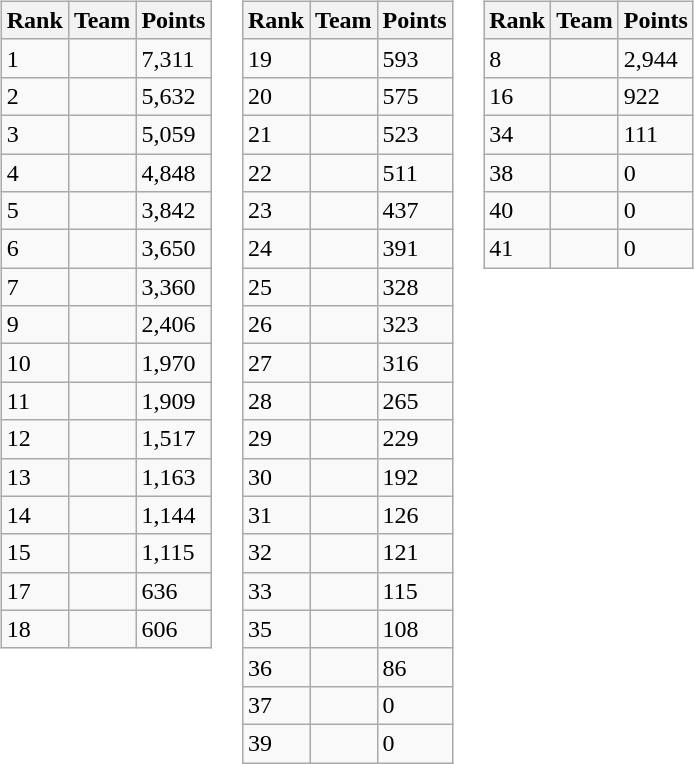<table>
<tr>
<td valign=top><br><table class="wikitable sortable">
<tr>
<th>Rank</th>
<th>Team</th>
<th>Points</th>
</tr>
<tr>
<td>1</td>
<td></td>
<td>7,311</td>
</tr>
<tr>
<td>2</td>
<td></td>
<td>5,632</td>
</tr>
<tr>
<td>3</td>
<td></td>
<td>5,059</td>
</tr>
<tr>
<td>4</td>
<td></td>
<td>4,848</td>
</tr>
<tr>
<td>5</td>
<td></td>
<td>3,842</td>
</tr>
<tr>
<td>6</td>
<td></td>
<td>3,650</td>
</tr>
<tr>
<td>7</td>
<td></td>
<td>3,360</td>
</tr>
<tr>
<td>9</td>
<td></td>
<td>2,406</td>
</tr>
<tr>
<td>10</td>
<td></td>
<td>1,970</td>
</tr>
<tr>
<td>11</td>
<td></td>
<td>1,909</td>
</tr>
<tr>
<td>12</td>
<td></td>
<td>1,517</td>
</tr>
<tr>
<td>13</td>
<td></td>
<td>1,163</td>
</tr>
<tr>
<td>14</td>
<td></td>
<td>1,144</td>
</tr>
<tr>
<td>15</td>
<td></td>
<td>1,115</td>
</tr>
<tr>
<td>17</td>
<td></td>
<td>636</td>
</tr>
<tr>
<td>18</td>
<td></td>
<td>606</td>
</tr>
</table>
</td>
<td valign=top><br><table class="wikitable sortable">
<tr>
<th>Rank</th>
<th>Team</th>
<th>Points</th>
</tr>
<tr>
<td>19</td>
<td></td>
<td>593</td>
</tr>
<tr>
<td>20</td>
<td></td>
<td>575</td>
</tr>
<tr>
<td>21</td>
<td></td>
<td>523</td>
</tr>
<tr>
<td>22</td>
<td></td>
<td>511</td>
</tr>
<tr>
<td>23</td>
<td></td>
<td>437</td>
</tr>
<tr>
<td>24</td>
<td></td>
<td>391</td>
</tr>
<tr>
<td>25</td>
<td></td>
<td>328</td>
</tr>
<tr>
<td>26</td>
<td></td>
<td>323</td>
</tr>
<tr>
<td>27</td>
<td></td>
<td>316</td>
</tr>
<tr>
<td>28</td>
<td></td>
<td>265</td>
</tr>
<tr>
<td>29</td>
<td></td>
<td>229</td>
</tr>
<tr>
<td>30</td>
<td></td>
<td>192</td>
</tr>
<tr>
<td>31</td>
<td></td>
<td>126</td>
</tr>
<tr>
<td>32</td>
<td></td>
<td>121</td>
</tr>
<tr>
<td>33</td>
<td></td>
<td>115</td>
</tr>
<tr>
<td>35</td>
<td></td>
<td>108</td>
</tr>
<tr>
<td>36</td>
<td></td>
<td>86</td>
</tr>
<tr>
<td>37</td>
<td></td>
<td>0</td>
</tr>
<tr>
<td>39</td>
<td></td>
<td>0</td>
</tr>
</table>
</td>
<td valign=top><br><table class="wikitable sortable">
<tr>
<th>Rank</th>
<th>Team</th>
<th>Points</th>
</tr>
<tr>
<td>8</td>
<td></td>
<td>2,944</td>
</tr>
<tr>
<td>16</td>
<td></td>
<td>922</td>
</tr>
<tr>
<td>34</td>
<td></td>
<td>111</td>
</tr>
<tr>
<td>38</td>
<td></td>
<td>0</td>
</tr>
<tr>
<td>40</td>
<td></td>
<td>0</td>
</tr>
<tr>
<td>41</td>
<td></td>
<td>0</td>
</tr>
</table>
</td>
</tr>
</table>
